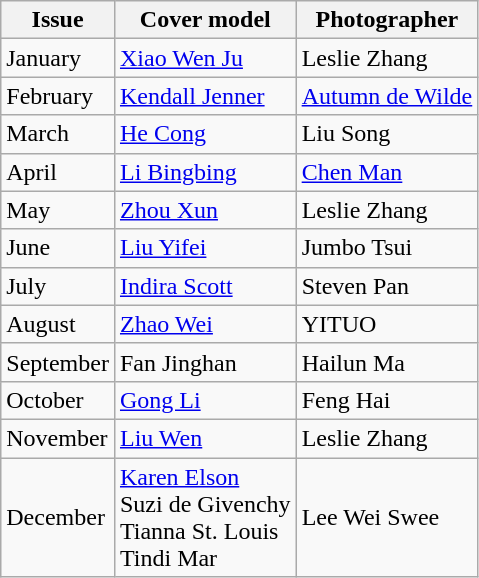<table class="sortable wikitable">
<tr>
<th>Issue</th>
<th>Cover model</th>
<th>Photographer</th>
</tr>
<tr>
<td>January</td>
<td><a href='#'>Xiao Wen Ju</a></td>
<td>Leslie Zhang</td>
</tr>
<tr>
<td>February</td>
<td><a href='#'>Kendall Jenner</a></td>
<td><a href='#'>Autumn de Wilde</a></td>
</tr>
<tr>
<td>March</td>
<td><a href='#'>He Cong</a></td>
<td>Liu Song</td>
</tr>
<tr>
<td>April</td>
<td><a href='#'>Li Bingbing</a></td>
<td><a href='#'>Chen Man</a></td>
</tr>
<tr>
<td>May</td>
<td><a href='#'>Zhou Xun</a></td>
<td>Leslie Zhang</td>
</tr>
<tr>
<td>June</td>
<td><a href='#'>Liu Yifei</a></td>
<td>Jumbo Tsui</td>
</tr>
<tr>
<td>July</td>
<td><a href='#'>Indira Scott</a></td>
<td>Steven Pan</td>
</tr>
<tr>
<td>August</td>
<td><a href='#'>Zhao Wei</a></td>
<td>YITUO</td>
</tr>
<tr>
<td>September</td>
<td>Fan Jinghan</td>
<td>Hailun Ma</td>
</tr>
<tr>
<td>October</td>
<td><a href='#'>Gong Li</a></td>
<td>Feng Hai</td>
</tr>
<tr>
<td>November</td>
<td><a href='#'>Liu Wen</a></td>
<td>Leslie Zhang</td>
</tr>
<tr>
<td>December</td>
<td><a href='#'>Karen Elson</a> <br>Suzi de Givenchy<br>Tianna St. Louis <br>  Tindi Mar</td>
<td>Lee Wei Swee</td>
</tr>
</table>
